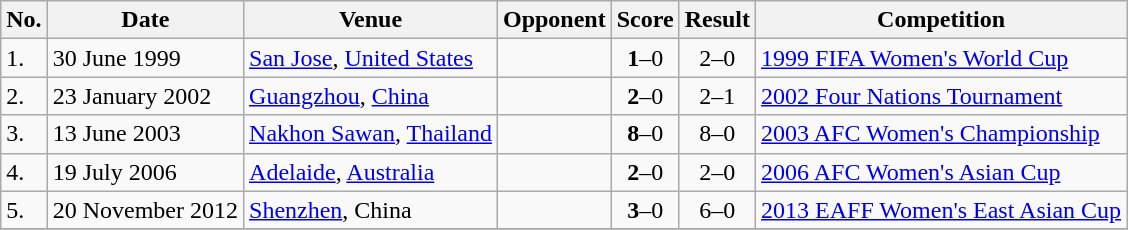<table class="wikitable">
<tr>
<th>No.</th>
<th>Date</th>
<th>Venue</th>
<th>Opponent</th>
<th>Score</th>
<th>Result</th>
<th>Competition</th>
</tr>
<tr>
<td>1.</td>
<td>30 June 1999</td>
<td><a href='#'>San Jose</a>, <a href='#'>United States</a></td>
<td></td>
<td align=center><strong>1</strong>–0</td>
<td align=center>2–0</td>
<td><a href='#'>1999 FIFA Women's World Cup</a></td>
</tr>
<tr>
<td>2.</td>
<td>23 January 2002</td>
<td><a href='#'>Guangzhou</a>, <a href='#'>China</a></td>
<td></td>
<td align=center><strong>2</strong>–0</td>
<td align=center>2–1</td>
<td><a href='#'>2002 Four Nations Tournament</a></td>
</tr>
<tr>
<td>3.</td>
<td>13 June 2003</td>
<td><a href='#'>Nakhon Sawan</a>, <a href='#'>Thailand</a></td>
<td></td>
<td align=center><strong>8</strong>–0</td>
<td align=center>8–0</td>
<td><a href='#'>2003 AFC Women's Championship</a></td>
</tr>
<tr>
<td>4.</td>
<td>19 July 2006</td>
<td><a href='#'>Adelaide</a>, <a href='#'>Australia</a></td>
<td></td>
<td align=center><strong>2</strong>–0</td>
<td align=center>2–0</td>
<td><a href='#'>2006 AFC Women's Asian Cup</a></td>
</tr>
<tr>
<td>5.</td>
<td>20 November 2012</td>
<td><a href='#'>Shenzhen</a>, China</td>
<td></td>
<td align=center><strong>3</strong>–0</td>
<td align=center>6–0</td>
<td><a href='#'>2013 EAFF Women's East Asian Cup</a></td>
</tr>
<tr>
</tr>
</table>
